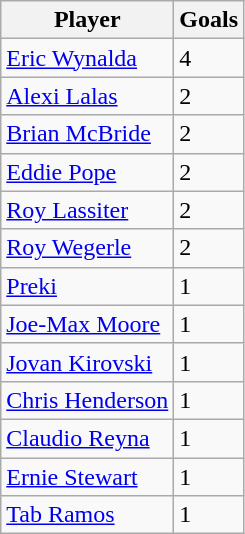<table class="wikitable sortable" style="text-align: left;">
<tr>
<th>Player</th>
<th>Goals</th>
</tr>
<tr>
<td><a href='#'>Eric Wynalda</a></td>
<td>4</td>
</tr>
<tr>
<td><a href='#'>Alexi Lalas</a></td>
<td>2</td>
</tr>
<tr>
<td><a href='#'>Brian McBride</a></td>
<td>2</td>
</tr>
<tr>
<td><a href='#'>Eddie Pope</a></td>
<td>2</td>
</tr>
<tr>
<td><a href='#'>Roy Lassiter</a></td>
<td>2</td>
</tr>
<tr>
<td><a href='#'>Roy Wegerle</a></td>
<td>2</td>
</tr>
<tr>
<td><a href='#'>Preki</a></td>
<td>1</td>
</tr>
<tr>
<td><a href='#'>Joe-Max Moore</a></td>
<td>1</td>
</tr>
<tr>
<td><a href='#'>Jovan Kirovski</a></td>
<td>1</td>
</tr>
<tr>
<td><a href='#'>Chris Henderson</a></td>
<td>1</td>
</tr>
<tr>
<td><a href='#'>Claudio Reyna</a></td>
<td>1</td>
</tr>
<tr>
<td><a href='#'>Ernie Stewart</a></td>
<td>1</td>
</tr>
<tr>
<td><a href='#'>Tab Ramos</a></td>
<td>1</td>
</tr>
</table>
